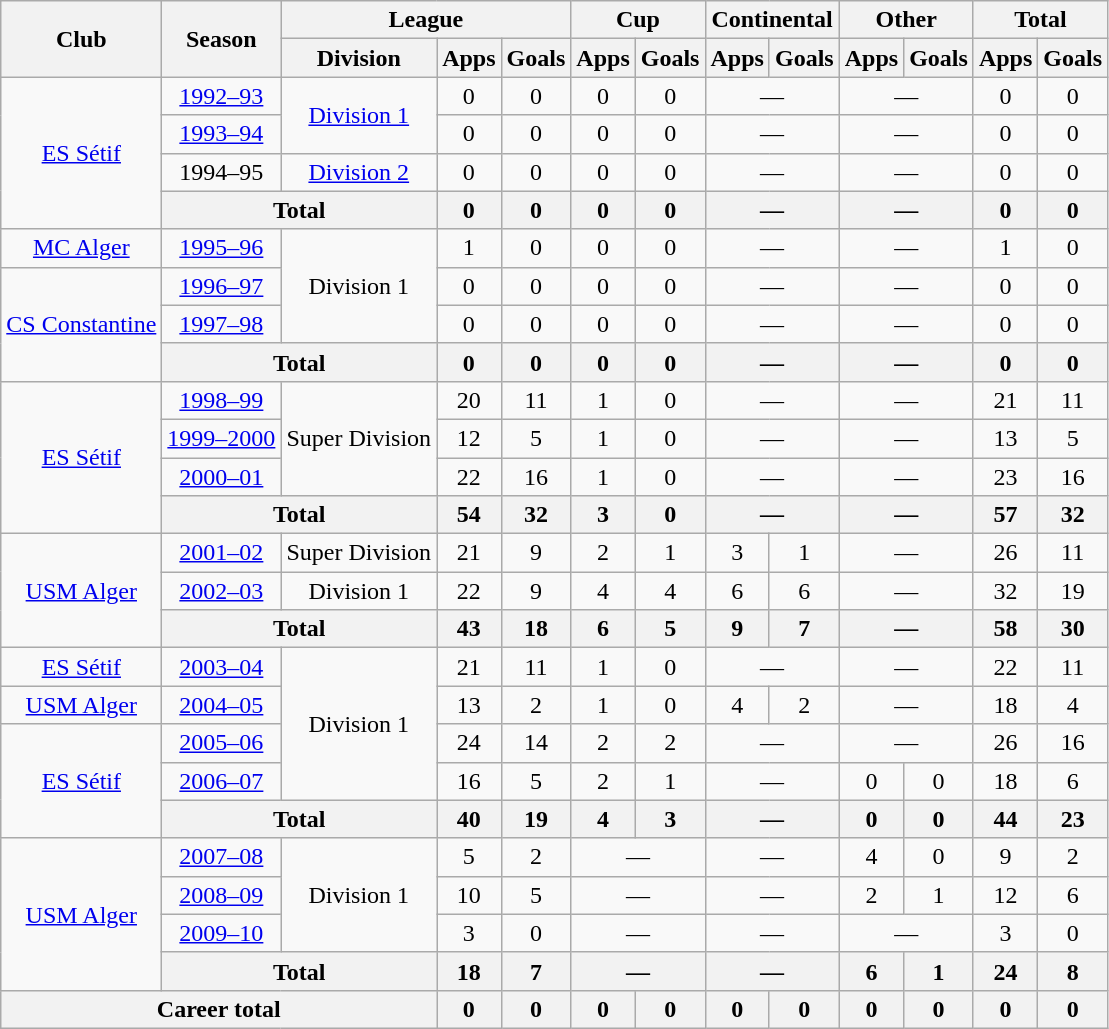<table class="wikitable" style="text-align: center">
<tr>
<th rowspan="2">Club</th>
<th rowspan="2">Season</th>
<th colspan="3">League</th>
<th colspan="2">Cup</th>
<th colspan="2">Continental</th>
<th colspan="2">Other</th>
<th colspan="2">Total</th>
</tr>
<tr>
<th>Division</th>
<th>Apps</th>
<th>Goals</th>
<th>Apps</th>
<th>Goals</th>
<th>Apps</th>
<th>Goals</th>
<th>Apps</th>
<th>Goals</th>
<th>Apps</th>
<th>Goals</th>
</tr>
<tr>
<td rowspan="4" valign="center"><a href='#'>ES Sétif</a></td>
<td><a href='#'>1992–93</a></td>
<td rowspan=2><a href='#'>Division 1</a></td>
<td>0</td>
<td>0</td>
<td>0</td>
<td>0</td>
<td colspan=2>—</td>
<td colspan=2>—</td>
<td>0</td>
<td>0</td>
</tr>
<tr>
<td><a href='#'>1993–94</a></td>
<td>0</td>
<td>0</td>
<td>0</td>
<td>0</td>
<td colspan=2>—</td>
<td colspan=2>—</td>
<td>0</td>
<td>0</td>
</tr>
<tr>
<td>1994–95</td>
<td><a href='#'>Division 2</a></td>
<td>0</td>
<td>0</td>
<td>0</td>
<td>0</td>
<td colspan=2>—</td>
<td colspan=2>—</td>
<td>0</td>
<td>0</td>
</tr>
<tr>
<th colspan="2">Total</th>
<th>0</th>
<th>0</th>
<th>0</th>
<th>0</th>
<th colspan=2>—</th>
<th colspan=2>—</th>
<th>0</th>
<th>0</th>
</tr>
<tr>
<td valign="center"><a href='#'>MC Alger</a></td>
<td><a href='#'>1995–96</a></td>
<td rowspan=3>Division 1</td>
<td>1</td>
<td>0</td>
<td>0</td>
<td>0</td>
<td colspan=2>—</td>
<td colspan=2>—</td>
<td>1</td>
<td>0</td>
</tr>
<tr>
<td rowspan="3" valign="center"><a href='#'>CS Constantine</a></td>
<td><a href='#'>1996–97</a></td>
<td>0</td>
<td>0</td>
<td>0</td>
<td>0</td>
<td colspan=2>—</td>
<td colspan=2>—</td>
<td>0</td>
<td>0</td>
</tr>
<tr>
<td><a href='#'>1997–98</a></td>
<td>0</td>
<td>0</td>
<td>0</td>
<td>0</td>
<td colspan=2>—</td>
<td colspan=2>—</td>
<td>0</td>
<td>0</td>
</tr>
<tr>
<th colspan="2">Total</th>
<th>0</th>
<th>0</th>
<th>0</th>
<th>0</th>
<th colspan=2>—</th>
<th colspan=2>—</th>
<th>0</th>
<th>0</th>
</tr>
<tr>
<td rowspan="4" valign="center"><a href='#'>ES Sétif</a></td>
<td><a href='#'>1998–99</a></td>
<td rowspan=3>Super Division</td>
<td>20</td>
<td>11</td>
<td>1</td>
<td>0</td>
<td colspan=2>—</td>
<td colspan=2>—</td>
<td>21</td>
<td>11</td>
</tr>
<tr>
<td><a href='#'>1999–2000</a></td>
<td>12</td>
<td>5</td>
<td>1</td>
<td>0</td>
<td colspan=2>—</td>
<td colspan=2>—</td>
<td>13</td>
<td>5</td>
</tr>
<tr>
<td><a href='#'>2000–01</a></td>
<td>22</td>
<td>16</td>
<td>1</td>
<td>0</td>
<td colspan=2>—</td>
<td colspan=2>—</td>
<td>23</td>
<td>16</td>
</tr>
<tr>
<th colspan="2">Total</th>
<th>54</th>
<th>32</th>
<th>3</th>
<th>0</th>
<th colspan=2>—</th>
<th colspan=2>—</th>
<th>57</th>
<th>32</th>
</tr>
<tr>
<td rowspan="3" valign="center"><a href='#'>USM Alger</a></td>
<td><a href='#'>2001–02</a></td>
<td>Super Division</td>
<td>21</td>
<td>9</td>
<td>2</td>
<td>1</td>
<td>3</td>
<td>1</td>
<td colspan=2>—</td>
<td>26</td>
<td>11</td>
</tr>
<tr>
<td><a href='#'>2002–03</a></td>
<td>Division 1</td>
<td>22</td>
<td>9</td>
<td>4</td>
<td>4</td>
<td>6</td>
<td>6</td>
<td colspan=2>—</td>
<td>32</td>
<td>19</td>
</tr>
<tr>
<th colspan="2">Total</th>
<th>43</th>
<th>18</th>
<th>6</th>
<th>5</th>
<th>9</th>
<th>7</th>
<th colspan=2>—</th>
<th>58</th>
<th>30</th>
</tr>
<tr>
<td valign="center"><a href='#'>ES Sétif</a></td>
<td><a href='#'>2003–04</a></td>
<td rowspan=4>Division 1</td>
<td>21</td>
<td>11</td>
<td>1</td>
<td>0</td>
<td colspan=2>—</td>
<td colspan=2>—</td>
<td>22</td>
<td>11</td>
</tr>
<tr>
<td valign="center"><a href='#'>USM Alger</a></td>
<td><a href='#'>2004–05</a></td>
<td>13</td>
<td>2</td>
<td>1</td>
<td>0</td>
<td>4</td>
<td>2</td>
<td colspan=2>—</td>
<td>18</td>
<td>4</td>
</tr>
<tr>
<td rowspan="3" valign="center"><a href='#'>ES Sétif</a></td>
<td><a href='#'>2005–06</a></td>
<td>24</td>
<td>14</td>
<td>2</td>
<td>2</td>
<td colspan=2>—</td>
<td colspan=2>—</td>
<td>26</td>
<td>16</td>
</tr>
<tr>
<td><a href='#'>2006–07</a></td>
<td>16</td>
<td>5</td>
<td>2</td>
<td>1</td>
<td colspan=2>—</td>
<td>0</td>
<td>0</td>
<td>18</td>
<td>6</td>
</tr>
<tr>
<th colspan="2">Total</th>
<th>40</th>
<th>19</th>
<th>4</th>
<th>3</th>
<th colspan=2>—</th>
<th>0</th>
<th>0</th>
<th>44</th>
<th>23</th>
</tr>
<tr>
<td rowspan="4" valign="center"><a href='#'>USM Alger</a></td>
<td><a href='#'>2007–08</a></td>
<td rowspan=3>Division 1</td>
<td>5</td>
<td>2</td>
<td colspan=2>—</td>
<td colspan=2>—</td>
<td>4</td>
<td>0</td>
<td>9</td>
<td>2</td>
</tr>
<tr>
<td><a href='#'>2008–09</a></td>
<td>10</td>
<td>5</td>
<td colspan=2>—</td>
<td colspan=2>—</td>
<td>2</td>
<td>1</td>
<td>12</td>
<td>6</td>
</tr>
<tr>
<td><a href='#'>2009–10</a></td>
<td>3</td>
<td>0</td>
<td colspan=2>—</td>
<td colspan=2>—</td>
<td colspan=2>—</td>
<td>3</td>
<td>0</td>
</tr>
<tr>
<th colspan="2">Total</th>
<th>18</th>
<th>7</th>
<th colspan=2>—</th>
<th colspan=2>—</th>
<th>6</th>
<th>1</th>
<th>24</th>
<th>8</th>
</tr>
<tr>
<th colspan="3">Career total</th>
<th>0</th>
<th>0</th>
<th>0</th>
<th>0</th>
<th>0</th>
<th>0</th>
<th>0</th>
<th>0</th>
<th>0</th>
<th>0</th>
</tr>
</table>
